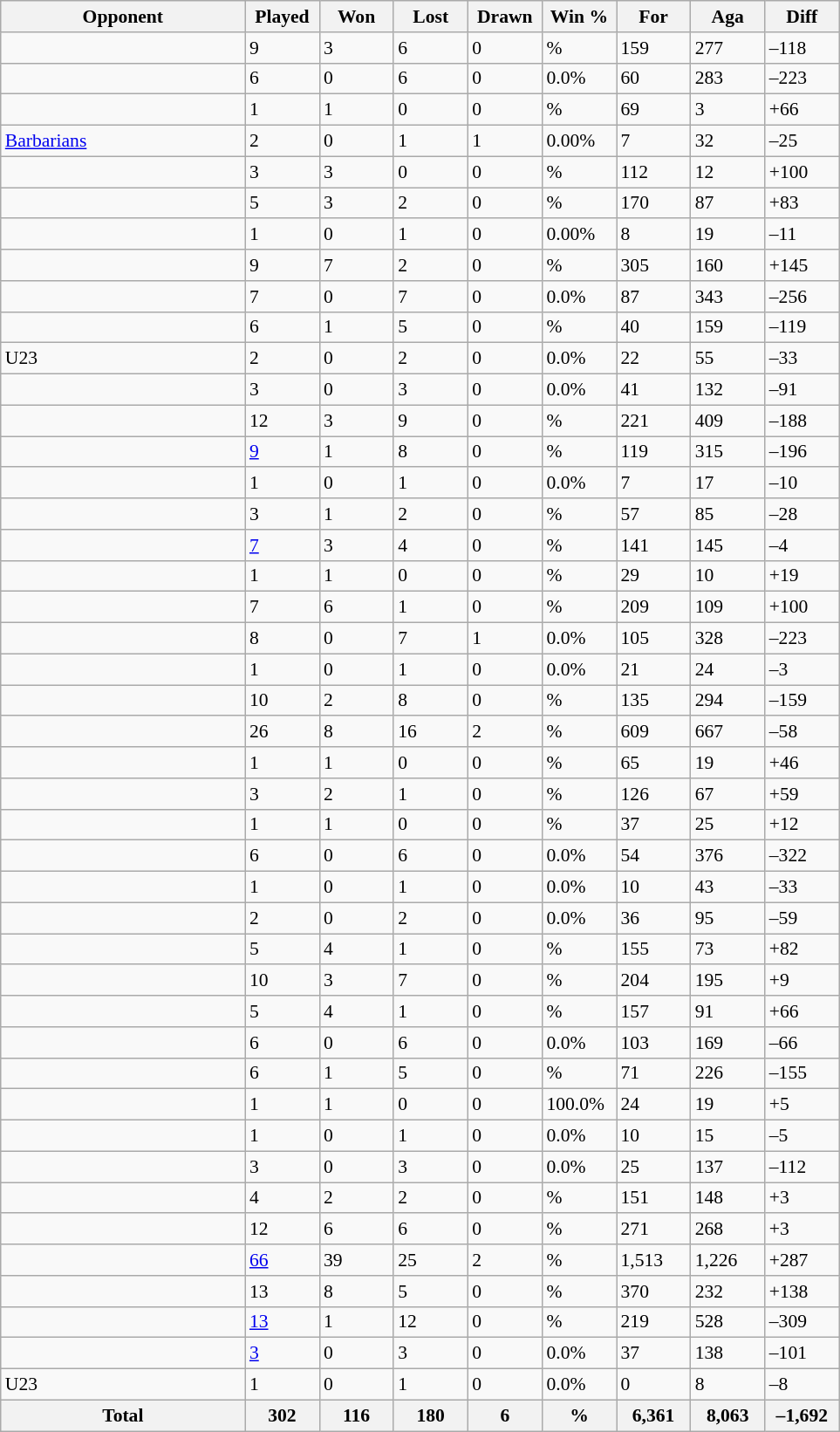<table class="wikitable sortable" style=font-size:90%>
<tr>
<th style=width:180px>Opponent</th>
<th style=width:50px>Played</th>
<th style=width:50px>Won</th>
<th style=width:50px>Lost</th>
<th style=width:50px>Drawn</th>
<th style=width:50px>Win %</th>
<th style=width:50px>For</th>
<th style=width:50px>Aga</th>
<th style=width:50px>Diff</th>
</tr>
<tr>
<td></td>
<td>9</td>
<td>3</td>
<td>6</td>
<td>0</td>
<td>%</td>
<td>159</td>
<td>277</td>
<td>–118</td>
</tr>
<tr>
<td></td>
<td>6</td>
<td>0</td>
<td>6</td>
<td>0</td>
<td>0.0%</td>
<td>60</td>
<td>283</td>
<td>–223</td>
</tr>
<tr>
<td></td>
<td>1</td>
<td>1</td>
<td>0</td>
<td>0</td>
<td>%</td>
<td>69</td>
<td>3</td>
<td>+66</td>
</tr>
<tr>
<td><a href='#'>Barbarians</a></td>
<td>2</td>
<td>0</td>
<td>1</td>
<td>1</td>
<td>0.00%</td>
<td>7</td>
<td>32</td>
<td>–25</td>
</tr>
<tr>
<td></td>
<td>3</td>
<td>3</td>
<td>0</td>
<td>0</td>
<td>%</td>
<td>112</td>
<td>12</td>
<td>+100</td>
</tr>
<tr>
<td></td>
<td>5</td>
<td>3</td>
<td>2</td>
<td>0</td>
<td>%</td>
<td>170</td>
<td>87</td>
<td>+83</td>
</tr>
<tr>
<td></td>
<td>1</td>
<td>0</td>
<td>1</td>
<td>0</td>
<td>0.00%</td>
<td>8</td>
<td>19</td>
<td>–11</td>
</tr>
<tr>
<td></td>
<td>9</td>
<td>7</td>
<td>2</td>
<td>0</td>
<td>%</td>
<td>305</td>
<td>160</td>
<td>+145</td>
</tr>
<tr>
<td></td>
<td>7</td>
<td>0</td>
<td>7</td>
<td>0</td>
<td>0.0%</td>
<td>87</td>
<td>343</td>
<td>–256</td>
</tr>
<tr>
<td></td>
<td>6</td>
<td>1</td>
<td>5</td>
<td>0</td>
<td>%</td>
<td>40</td>
<td>159</td>
<td>–119</td>
</tr>
<tr>
<td> U23</td>
<td>2</td>
<td>0</td>
<td>2</td>
<td>0</td>
<td>0.0%</td>
<td>22</td>
<td>55</td>
<td>–33</td>
</tr>
<tr>
<td></td>
<td>3</td>
<td>0</td>
<td>3</td>
<td>0</td>
<td>0.0%</td>
<td>41</td>
<td>132</td>
<td>–91</td>
</tr>
<tr>
<td></td>
<td>12</td>
<td>3</td>
<td>9</td>
<td>0</td>
<td>%</td>
<td>221</td>
<td>409</td>
<td>–188</td>
</tr>
<tr>
<td></td>
<td><a href='#'>9</a></td>
<td>1</td>
<td>8</td>
<td>0</td>
<td>%</td>
<td>119</td>
<td>315</td>
<td>–196</td>
</tr>
<tr>
<td></td>
<td>1</td>
<td>0</td>
<td>1</td>
<td>0</td>
<td>0.0%</td>
<td>7</td>
<td>17</td>
<td>–10</td>
</tr>
<tr>
<td></td>
<td>3</td>
<td>1</td>
<td>2</td>
<td>0</td>
<td>%</td>
<td>57</td>
<td>85</td>
<td>–28</td>
</tr>
<tr>
<td></td>
<td><a href='#'>7</a></td>
<td>3</td>
<td>4</td>
<td>0</td>
<td>%</td>
<td>141</td>
<td>145</td>
<td>–4</td>
</tr>
<tr>
<td></td>
<td>1</td>
<td>1</td>
<td>0</td>
<td>0</td>
<td>%</td>
<td>29</td>
<td>10</td>
<td>+19</td>
</tr>
<tr>
<td></td>
<td>7</td>
<td>6</td>
<td>1</td>
<td>0</td>
<td>%</td>
<td>209</td>
<td>109</td>
<td>+100</td>
</tr>
<tr>
<td></td>
<td>8</td>
<td>0</td>
<td>7</td>
<td>1</td>
<td>0.0%</td>
<td>105</td>
<td>328</td>
<td>–223</td>
</tr>
<tr>
<td></td>
<td>1</td>
<td>0</td>
<td>1</td>
<td>0</td>
<td>0.0%</td>
<td>21</td>
<td>24</td>
<td>–3</td>
</tr>
<tr>
<td></td>
<td>10</td>
<td>2</td>
<td>8</td>
<td>0</td>
<td>%</td>
<td>135</td>
<td>294</td>
<td>–159</td>
</tr>
<tr>
<td></td>
<td>26</td>
<td>8</td>
<td>16</td>
<td>2</td>
<td>%</td>
<td>609</td>
<td>667</td>
<td>–58</td>
</tr>
<tr>
<td></td>
<td>1</td>
<td>1</td>
<td>0</td>
<td>0</td>
<td>%</td>
<td>65</td>
<td>19</td>
<td>+46</td>
</tr>
<tr>
<td></td>
<td>3</td>
<td>2</td>
<td>1</td>
<td>0</td>
<td>%</td>
<td>126</td>
<td>67</td>
<td>+59</td>
</tr>
<tr>
<td></td>
<td>1</td>
<td>1</td>
<td>0</td>
<td>0</td>
<td>%</td>
<td>37</td>
<td>25</td>
<td>+12</td>
</tr>
<tr>
<td></td>
<td>6</td>
<td>0</td>
<td>6</td>
<td>0</td>
<td>0.0%</td>
<td>54</td>
<td>376</td>
<td>–322</td>
</tr>
<tr>
<td></td>
<td>1</td>
<td>0</td>
<td>1</td>
<td>0</td>
<td>0.0%</td>
<td>10</td>
<td>43</td>
<td>–33</td>
</tr>
<tr>
<td></td>
<td>2</td>
<td>0</td>
<td>2</td>
<td>0</td>
<td>0.0%</td>
<td>36</td>
<td>95</td>
<td>–59</td>
</tr>
<tr>
<td></td>
<td>5</td>
<td>4</td>
<td>1</td>
<td>0</td>
<td>%</td>
<td>155</td>
<td>73</td>
<td>+82</td>
</tr>
<tr>
<td></td>
<td>10</td>
<td>3</td>
<td>7</td>
<td>0</td>
<td>%</td>
<td>204</td>
<td>195</td>
<td>+9</td>
</tr>
<tr>
<td></td>
<td>5</td>
<td>4</td>
<td>1</td>
<td>0</td>
<td>%</td>
<td>157</td>
<td>91</td>
<td>+66</td>
</tr>
<tr>
<td></td>
<td>6</td>
<td>0</td>
<td>6</td>
<td>0</td>
<td>0.0%</td>
<td>103</td>
<td>169</td>
<td>–66</td>
</tr>
<tr>
<td></td>
<td>6</td>
<td>1</td>
<td>5</td>
<td>0</td>
<td>%</td>
<td>71</td>
<td>226</td>
<td>–155</td>
</tr>
<tr>
<td></td>
<td>1</td>
<td>1</td>
<td>0</td>
<td>0</td>
<td>100.0%</td>
<td>24</td>
<td>19</td>
<td>+5</td>
</tr>
<tr>
<td></td>
<td>1</td>
<td>0</td>
<td>1</td>
<td>0</td>
<td>0.0%</td>
<td>10</td>
<td>15</td>
<td>–5</td>
</tr>
<tr>
<td></td>
<td>3</td>
<td>0</td>
<td>3</td>
<td>0</td>
<td>0.0%</td>
<td>25</td>
<td>137</td>
<td>–112</td>
</tr>
<tr>
<td></td>
<td>4</td>
<td>2</td>
<td>2</td>
<td>0</td>
<td>%</td>
<td>151</td>
<td>148</td>
<td>+3</td>
</tr>
<tr>
<td></td>
<td>12</td>
<td>6</td>
<td>6</td>
<td>0</td>
<td>%</td>
<td>271</td>
<td>268</td>
<td>+3</td>
</tr>
<tr>
<td></td>
<td><a href='#'>66</a></td>
<td>39</td>
<td>25</td>
<td>2</td>
<td>%</td>
<td>1,513</td>
<td>1,226</td>
<td>+287</td>
</tr>
<tr>
<td></td>
<td>13</td>
<td>8</td>
<td>5</td>
<td>0</td>
<td>%</td>
<td>370</td>
<td>232</td>
<td>+138</td>
</tr>
<tr>
<td></td>
<td><a href='#'>13</a></td>
<td>1</td>
<td>12</td>
<td>0</td>
<td>%</td>
<td>219</td>
<td>528</td>
<td>–309</td>
</tr>
<tr>
<td></td>
<td><a href='#'>3</a></td>
<td>0</td>
<td>3</td>
<td>0</td>
<td>0.0%</td>
<td>37</td>
<td>138</td>
<td>–101</td>
</tr>
<tr>
<td> U23</td>
<td>1</td>
<td>0</td>
<td>1</td>
<td>0</td>
<td>0.0%</td>
<td>0</td>
<td>8</td>
<td>–8</td>
</tr>
<tr class=sortbottom>
<th>Total</th>
<th>302</th>
<th>116</th>
<th>180</th>
<th>6</th>
<th>%</th>
<th>6,361</th>
<th>8,063</th>
<th>–1,692</th>
</tr>
</table>
